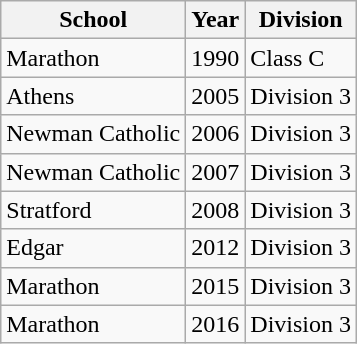<table class="wikitable">
<tr>
<th>School</th>
<th>Year</th>
<th>Division</th>
</tr>
<tr>
<td>Marathon</td>
<td>1990</td>
<td>Class C</td>
</tr>
<tr>
<td>Athens</td>
<td>2005</td>
<td>Division 3</td>
</tr>
<tr>
<td>Newman Catholic</td>
<td>2006</td>
<td>Division 3</td>
</tr>
<tr>
<td>Newman Catholic</td>
<td>2007</td>
<td>Division 3</td>
</tr>
<tr>
<td>Stratford</td>
<td>2008</td>
<td>Division 3</td>
</tr>
<tr>
<td>Edgar</td>
<td>2012</td>
<td>Division 3</td>
</tr>
<tr>
<td>Marathon</td>
<td>2015</td>
<td>Division 3</td>
</tr>
<tr>
<td>Marathon</td>
<td>2016</td>
<td>Division 3</td>
</tr>
</table>
